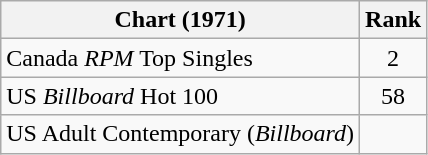<table class="wikitable sortable">
<tr>
<th align="left">Chart (1971)</th>
<th style="text-align:center;">Rank</th>
</tr>
<tr>
<td>Canada <em>RPM</em> Top Singles</td>
<td style="text-align:center;">2</td>
</tr>
<tr>
<td>US <em>Billboard</em> Hot 100</td>
<td style="text-align:center;">58</td>
</tr>
<tr>
<td>US Adult Contemporary (<em>Billboard</em>)</td>
<td></td>
</tr>
</table>
